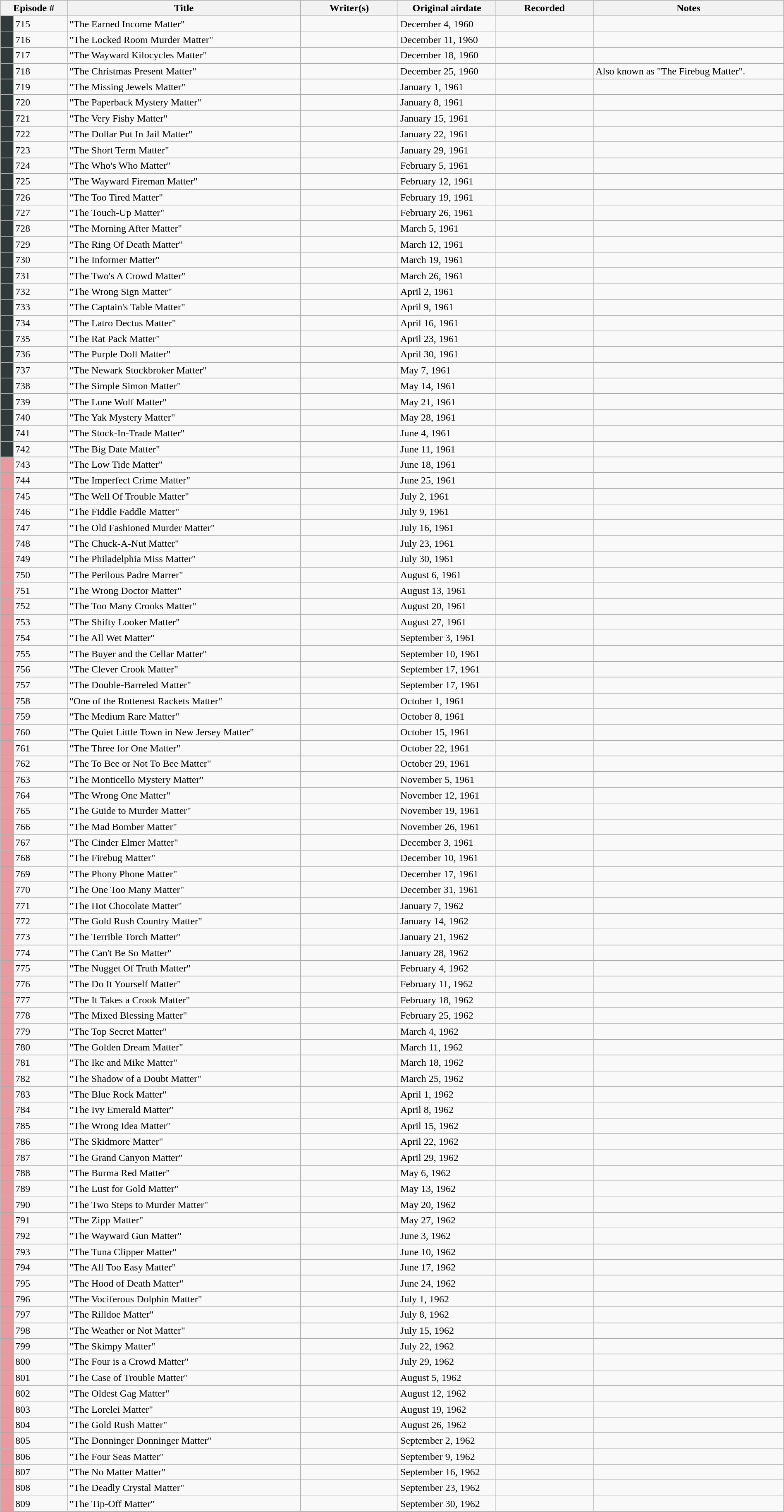<table class="wikitable" style="width:100%;">
<tr>
<th colspan=2 style="width:5em">Episode #</th>
<th>Title</th>
<th width="150">Writer(s)</th>
<th width="150">Original airdate</th>
<th width="150">Recorded</th>
<th>Notes</th>
</tr>
<tr>
<td style="background:#303A3A"></td>
<td>715</td>
<td>"The Earned Income Matter"</td>
<td></td>
<td>December 4, 1960</td>
<td></td>
<td></td>
</tr>
<tr>
<td style="background:#303A3A"></td>
<td>716</td>
<td>"The Locked Room Murder Matter"</td>
<td></td>
<td>December 11, 1960</td>
<td></td>
<td></td>
</tr>
<tr>
<td style="background:#303A3A"></td>
<td>717</td>
<td>"The Wayward Kilocycles Matter"</td>
<td></td>
<td>December 18, 1960</td>
<td></td>
<td></td>
</tr>
<tr>
<td style="background:#303A3A"></td>
<td>718</td>
<td>"The Christmas Present Matter"</td>
<td></td>
<td>December 25, 1960</td>
<td></td>
<td>Also known as "The Firebug Matter".</td>
</tr>
<tr>
<td style="background:#303A3A"></td>
<td>719</td>
<td>"The Missing Jewels Matter"</td>
<td></td>
<td>January 1, 1961</td>
<td></td>
<td></td>
</tr>
<tr>
<td style="background:#303A3A"></td>
<td>720</td>
<td>"The Paperback Mystery Matter"</td>
<td></td>
<td>January 8, 1961</td>
<td></td>
<td></td>
</tr>
<tr>
<td style="background:#303A3A"></td>
<td>721</td>
<td>"The Very Fishy Matter"</td>
<td></td>
<td>January 15, 1961</td>
<td></td>
<td></td>
</tr>
<tr>
<td style="background:#303A3A"></td>
<td>722</td>
<td>"The Dollar Put In Jail Matter"</td>
<td></td>
<td>January 22, 1961</td>
<td></td>
<td></td>
</tr>
<tr>
<td style="background:#303A3A"></td>
<td>723</td>
<td>"The Short Term Matter"</td>
<td></td>
<td>January 29, 1961</td>
<td></td>
<td></td>
</tr>
<tr>
<td style="background:#303A3A"></td>
<td>724</td>
<td>"The Who's Who Matter"</td>
<td></td>
<td>February 5, 1961</td>
<td></td>
<td></td>
</tr>
<tr>
<td style="background:#303A3A"></td>
<td>725</td>
<td>"The Wayward Fireman Matter"</td>
<td></td>
<td>February 12, 1961</td>
<td></td>
<td></td>
</tr>
<tr>
<td style="background:#303A3A"></td>
<td>726</td>
<td>"The Too Tired Matter"</td>
<td></td>
<td>February 19, 1961</td>
<td></td>
<td></td>
</tr>
<tr>
<td style="background:#303A3A"></td>
<td>727</td>
<td>"The Touch-Up Matter"</td>
<td></td>
<td>February 26, 1961</td>
<td></td>
<td></td>
</tr>
<tr>
<td style="background:#303A3A"></td>
<td>728</td>
<td>"The Morning After Matter"</td>
<td></td>
<td>March 5, 1961</td>
<td></td>
<td></td>
</tr>
<tr>
<td style="background:#303A3A"></td>
<td>729</td>
<td>"The Ring Of Death Matter"</td>
<td></td>
<td>March 12, 1961</td>
<td></td>
<td></td>
</tr>
<tr>
<td style="background:#303A3A"></td>
<td>730</td>
<td>"The Informer Matter"</td>
<td></td>
<td>March 19, 1961</td>
<td></td>
<td></td>
</tr>
<tr>
<td style="background:#303A3A"></td>
<td>731</td>
<td>"The Two's A Crowd Matter"</td>
<td></td>
<td>March 26, 1961</td>
<td></td>
<td></td>
</tr>
<tr>
<td style="background:#303A3A"></td>
<td>732</td>
<td>"The Wrong Sign Matter"</td>
<td></td>
<td>April 2, 1961</td>
<td></td>
<td></td>
</tr>
<tr>
<td style="background:#303A3A"></td>
<td>733</td>
<td>"The Captain's Table Matter"</td>
<td></td>
<td>April 9, 1961</td>
<td></td>
<td></td>
</tr>
<tr>
<td style="background:#303A3A"></td>
<td>734</td>
<td>"The Latro Dectus Matter"</td>
<td></td>
<td>April 16, 1961</td>
<td></td>
<td></td>
</tr>
<tr>
<td style="background:#303A3A"></td>
<td>735</td>
<td>"The Rat Pack Matter"</td>
<td></td>
<td>April 23, 1961</td>
<td></td>
<td></td>
</tr>
<tr>
<td style="background:#303A3A"></td>
<td>736</td>
<td>"The Purple Doll Matter"</td>
<td></td>
<td>April 30, 1961</td>
<td></td>
<td></td>
</tr>
<tr>
<td style="background:#303A3A"></td>
<td>737</td>
<td>"The Newark Stockbroker Matter"</td>
<td></td>
<td>May 7, 1961</td>
<td></td>
<td></td>
</tr>
<tr>
<td style="background:#303A3A"></td>
<td>738</td>
<td>"The Simple Simon Matter"</td>
<td></td>
<td>May 14, 1961</td>
<td></td>
<td></td>
</tr>
<tr>
<td style="background:#303A3A"></td>
<td>739</td>
<td>"The Lone Wolf Matter"</td>
<td></td>
<td>May 21, 1961</td>
<td></td>
<td></td>
</tr>
<tr>
<td style="background:#303A3A"></td>
<td>740</td>
<td>"The Yak Mystery Matter"</td>
<td></td>
<td>May 28, 1961</td>
<td></td>
<td></td>
</tr>
<tr>
<td style="background:#303A3A"></td>
<td>741</td>
<td>"The Stock-In-Trade Matter"</td>
<td></td>
<td>June 4, 1961</td>
<td></td>
<td></td>
</tr>
<tr>
<td style="background:#303A3A"></td>
<td>742</td>
<td>"The Big Date Matter"</td>
<td></td>
<td>June 11, 1961</td>
<td></td>
<td></td>
</tr>
<tr>
<td style="background:#E99A9F"></td>
<td>743</td>
<td>"The Low Tide Matter"</td>
<td></td>
<td>June 18, 1961</td>
<td></td>
<td Although this is Mandel Kramer's first episode as Dollar, a key plot point revolves around a character recognizing his voice from the radio.></td>
</tr>
<tr>
<td style="background:#E99A9F"></td>
<td>744</td>
<td>"The Imperfect Crime Matter"</td>
<td></td>
<td>June 25, 1961</td>
<td></td>
<td></td>
</tr>
<tr>
<td style="background:#E99A9F"></td>
<td>745</td>
<td>"The Well Of Trouble Matter"</td>
<td></td>
<td>July 2, 1961</td>
<td></td>
<td></td>
</tr>
<tr>
<td style="background:#E99A9F"></td>
<td>746</td>
<td>"The Fiddle Faddle Matter"</td>
<td></td>
<td>July 9, 1961</td>
<td></td>
<td></td>
</tr>
<tr>
<td style="background:#E99A9F"></td>
<td>747</td>
<td>"The Old Fashioned Murder Matter"</td>
<td></td>
<td>July 16, 1961</td>
<td></td>
<td></td>
</tr>
<tr>
<td style="background:#E99A9F"></td>
<td>748</td>
<td>"The Chuck-A-Nut Matter"</td>
<td></td>
<td>July 23, 1961</td>
<td></td>
<td></td>
</tr>
<tr>
<td style="background:#E99A9F"></td>
<td>749</td>
<td>"The Philadelphia Miss Matter"</td>
<td></td>
<td>July 30, 1961</td>
<td></td>
<td></td>
</tr>
<tr>
<td style="background:#E99A9F"></td>
<td>750</td>
<td>"The Perilous Padre Marrer"</td>
<td></td>
<td>August 6, 1961</td>
<td></td>
<td></td>
</tr>
<tr>
<td style="background:#E99A9F"></td>
<td>751</td>
<td>"The Wrong Doctor Matter"</td>
<td></td>
<td>August 13, 1961</td>
<td></td>
<td></td>
</tr>
<tr>
<td style="background:#E99A9F"></td>
<td>752</td>
<td>"The Too Many Crooks Matter"</td>
<td></td>
<td>August 20, 1961</td>
<td></td>
<td></td>
</tr>
<tr>
<td style="background:#E99A9F"></td>
<td>753</td>
<td>"The Shifty Looker Matter"</td>
<td></td>
<td>August 27, 1961</td>
<td></td>
<td></td>
</tr>
<tr>
<td style="background:#E99A9F"></td>
<td>754</td>
<td>"The All Wet Matter"</td>
<td></td>
<td>September 3, 1961</td>
<td></td>
<td></td>
</tr>
<tr>
<td style="background:#E99A9F"></td>
<td>755</td>
<td>"The Buyer and the Cellar Matter"</td>
<td></td>
<td>September 10, 1961</td>
<td></td>
<td></td>
</tr>
<tr>
<td style="background:#E99A9F"></td>
<td>756</td>
<td>"The Clever Crook Matter"</td>
<td></td>
<td>September 17, 1961</td>
<td></td>
<td></td>
</tr>
<tr>
<td style="background:#E99A9F"></td>
<td>757</td>
<td>"The Double-Barreled Matter"</td>
<td></td>
<td>September 17, 1961</td>
<td></td>
<td></td>
</tr>
<tr>
<td style="background:#E99A9F"></td>
<td>758</td>
<td>"One of the Rottenest Rackets Matter"</td>
<td></td>
<td>October 1, 1961</td>
<td></td>
<td></td>
</tr>
<tr>
<td style="background:#E99A9F"></td>
<td>759</td>
<td>"The Medium Rare Matter"</td>
<td></td>
<td>October 8, 1961</td>
<td></td>
<td></td>
</tr>
<tr>
<td style="background:#E99A9F"></td>
<td>760</td>
<td>"The Quiet Little Town in New Jersey Matter"</td>
<td></td>
<td>October 15, 1961</td>
<td></td>
<td></td>
</tr>
<tr>
<td style="background:#E99A9F"></td>
<td>761</td>
<td>"The Three for One Matter"</td>
<td></td>
<td>October 22, 1961</td>
<td></td>
<td></td>
</tr>
<tr>
<td style="background:#E99A9F"></td>
<td>762</td>
<td>"The To Bee or Not To Bee Matter"</td>
<td></td>
<td>October 29, 1961</td>
<td></td>
<td></td>
</tr>
<tr>
<td style="background:#E99A9F"></td>
<td>763</td>
<td>"The Monticello Mystery Matter"</td>
<td></td>
<td>November 5, 1961</td>
<td></td>
<td></td>
</tr>
<tr>
<td style="background:#E99A9F"></td>
<td>764</td>
<td>"The Wrong One Matter"</td>
<td></td>
<td>November 12, 1961</td>
<td></td>
<td></td>
</tr>
<tr>
<td style="background:#E99A9F"></td>
<td>765</td>
<td>"The Guide to Murder Matter"</td>
<td></td>
<td>November 19, 1961</td>
<td></td>
<td></td>
</tr>
<tr>
<td style="background:#E99A9F"></td>
<td>766</td>
<td>"The Mad Bomber Matter"</td>
<td></td>
<td>November 26, 1961</td>
<td></td>
<td></td>
</tr>
<tr>
<td style="background:#E99A9F"></td>
<td>767</td>
<td>"The Cinder Elmer Matter"</td>
<td></td>
<td>December 3, 1961</td>
<td></td>
<td></td>
</tr>
<tr>
<td style="background:#E99A9F"></td>
<td>768</td>
<td>"The Firebug Matter"</td>
<td></td>
<td>December 10, 1961</td>
<td></td>
<td></td>
</tr>
<tr>
<td style="background:#E99A9F"></td>
<td>769</td>
<td>"The Phony Phone Matter"</td>
<td></td>
<td>December 17, 1961</td>
<td></td>
<td></td>
</tr>
<tr>
<td style="background:#E99A9F"></td>
<td>770</td>
<td>"The One Too Many Matter"</td>
<td></td>
<td>December 31, 1961</td>
<td></td>
<td></td>
</tr>
<tr>
<td style="background:#E99A9F"></td>
<td>771</td>
<td>"The Hot Chocolate Matter"</td>
<td></td>
<td>January 7, 1962</td>
<td></td>
<td></td>
</tr>
<tr>
<td style="background:#E99A9F"></td>
<td>772</td>
<td>"The Gold Rush Country Matter"</td>
<td></td>
<td>January 14, 1962</td>
<td></td>
<td></td>
</tr>
<tr>
<td style="background:#E99A9F"></td>
<td>773</td>
<td>"The Terrible Torch Matter"</td>
<td></td>
<td>January 21, 1962</td>
<td></td>
<td></td>
</tr>
<tr>
<td style="background:#E99A9F"></td>
<td>774</td>
<td>"The Can't Be So Matter"</td>
<td></td>
<td>January 28, 1962</td>
<td></td>
<td></td>
</tr>
<tr>
<td style="background:#E99A9F"></td>
<td>775</td>
<td>"The Nugget Of Truth Matter"</td>
<td></td>
<td>February 4, 1962</td>
<td></td>
<td></td>
</tr>
<tr>
<td style="background:#E99A9F"></td>
<td>776</td>
<td>"The Do It Yourself Matter"</td>
<td></td>
<td>February 11, 1962</td>
<td></td>
<td></td>
</tr>
<tr>
<td style="background:#E99A9F"></td>
<td>777</td>
<td>"The It Takes a Crook Matter"</td>
<td></td>
<td>February 18, 1962</td>
<td></td>
<td></td>
</tr>
<tr>
<td style="background:#E99A9F"></td>
<td>778</td>
<td>"The Mixed Blessing Matter"</td>
<td></td>
<td>February 25, 1962</td>
<td></td>
<td></td>
</tr>
<tr>
<td style="background:#E99A9F"></td>
<td>779</td>
<td>"The Top Secret Matter"</td>
<td></td>
<td>March 4, 1962</td>
<td></td>
<td></td>
</tr>
<tr>
<td style="background:#E99A9F"></td>
<td>780</td>
<td>"The Golden Dream Matter"</td>
<td></td>
<td>March 11, 1962</td>
<td></td>
<td></td>
</tr>
<tr>
<td style="background:#E99A9F"></td>
<td>781</td>
<td>"The Ike and Mike Matter"</td>
<td></td>
<td>March 18, 1962</td>
<td></td>
<td></td>
</tr>
<tr>
<td style="background:#E99A9F"></td>
<td>782</td>
<td>"The Shadow of a Doubt Matter"</td>
<td></td>
<td>March 25, 1962</td>
<td></td>
<td></td>
</tr>
<tr>
<td style="background:#E99A9F"></td>
<td>783</td>
<td>"The Blue Rock Matter"</td>
<td></td>
<td>April 1, 1962</td>
<td></td>
<td></td>
</tr>
<tr>
<td style="background:#E99A9F"></td>
<td>784</td>
<td>"The Ivy Emerald Matter"</td>
<td></td>
<td>April 8, 1962</td>
<td></td>
<td></td>
</tr>
<tr>
<td style="background:#E99A9F"></td>
<td>785</td>
<td>"The Wrong Idea Matter"</td>
<td></td>
<td>April 15, 1962</td>
<td></td>
<td></td>
</tr>
<tr>
<td style="background:#E99A9F"></td>
<td>786</td>
<td>"The Skidmore Matter"</td>
<td></td>
<td>April 22, 1962</td>
<td></td>
<td></td>
</tr>
<tr>
<td style="background:#E99A9F"></td>
<td>787</td>
<td>"The Grand Canyon Matter"</td>
<td></td>
<td>April 29, 1962</td>
<td></td>
<td></td>
</tr>
<tr>
<td style="background:#E99A9F"></td>
<td>788</td>
<td>"The Burma Red Matter"</td>
<td></td>
<td>May 6, 1962</td>
<td></td>
<td></td>
</tr>
<tr>
<td style="background:#E99A9F"></td>
<td>789</td>
<td>"The Lust for Gold Matter"</td>
<td></td>
<td>May 13, 1962</td>
<td></td>
<td></td>
</tr>
<tr>
<td style="background:#E99A9F"></td>
<td>790</td>
<td>"The Two Steps to Murder Matter"</td>
<td></td>
<td>May 20, 1962</td>
<td></td>
<td></td>
</tr>
<tr>
<td style="background:#E99A9F"></td>
<td>791</td>
<td>"The Zipp Matter"</td>
<td></td>
<td>May 27, 1962</td>
<td></td>
<td></td>
</tr>
<tr>
<td style="background:#E99A9F"></td>
<td>792</td>
<td>"The Wayward Gun Matter"</td>
<td></td>
<td>June 3, 1962</td>
<td></td>
<td></td>
</tr>
<tr>
<td style="background:#E99A9F"></td>
<td>793</td>
<td>"The Tuna Clipper Matter"</td>
<td></td>
<td>June 10, 1962</td>
<td></td>
<td></td>
</tr>
<tr>
<td style="background:#E99A9F"></td>
<td>794</td>
<td>"The All Too Easy Matter"</td>
<td></td>
<td>June 17, 1962</td>
<td></td>
<td></td>
</tr>
<tr>
<td style="background:#E99A9F"></td>
<td>795</td>
<td>"The Hood of Death Matter"</td>
<td></td>
<td>June 24, 1962</td>
<td></td>
<td></td>
</tr>
<tr>
<td style="background:#E99A9F"></td>
<td>796</td>
<td>"The Vociferous Dolphin Matter"</td>
<td></td>
<td>July 1, 1962</td>
<td></td>
<td></td>
</tr>
<tr>
<td style="background:#E99A9F"></td>
<td>797</td>
<td>"The Rilldoe Matter"</td>
<td></td>
<td>July 8, 1962</td>
<td></td>
<td></td>
</tr>
<tr>
<td style="background:#E99A9F"></td>
<td>798</td>
<td>"The Weather or Not Matter"</td>
<td></td>
<td>July 15, 1962</td>
<td></td>
<td></td>
</tr>
<tr>
<td style="background:#E99A9F"></td>
<td>799</td>
<td>"The Skimpy Matter"</td>
<td></td>
<td>July 22, 1962</td>
<td></td>
<td></td>
</tr>
<tr>
<td style="background:#E99A9F"></td>
<td>800</td>
<td>"The Four is a Crowd Matter"</td>
<td></td>
<td>July 29, 1962</td>
<td></td>
<td></td>
</tr>
<tr>
<td style="background:#E99A9F"></td>
<td>801</td>
<td>"The Case of Trouble Matter"</td>
<td></td>
<td>August 5, 1962</td>
<td></td>
<td></td>
</tr>
<tr>
<td style="background:#E99A9F"></td>
<td>802</td>
<td>"The Oldest Gag Matter"</td>
<td></td>
<td>August 12, 1962</td>
<td></td>
<td></td>
</tr>
<tr>
<td style="background:#E99A9F"></td>
<td>803</td>
<td>"The Lorelei Matter"</td>
<td></td>
<td>August 19, 1962</td>
<td></td>
<td></td>
</tr>
<tr>
<td style="background:#E99A9F"></td>
<td>804</td>
<td>"The Gold Rush Matter"</td>
<td></td>
<td>August 26, 1962</td>
<td></td>
<td></td>
</tr>
<tr>
<td style="background:#E99A9F"></td>
<td>805</td>
<td>"The Donninger Donninger Matter"</td>
<td></td>
<td>September 2, 1962</td>
<td></td>
<td></td>
</tr>
<tr>
<td style="background:#E99A9F"></td>
<td>806</td>
<td>"The Four Seas Matter"</td>
<td></td>
<td>September 9, 1962</td>
<td></td>
<td></td>
</tr>
<tr>
<td style="background:#E99A9F"></td>
<td>807</td>
<td>"The No Matter Matter"</td>
<td></td>
<td>September 16, 1962</td>
<td></td>
<td></td>
</tr>
<tr>
<td style="background:#E99A9F"></td>
<td>808</td>
<td>"The Deadly Crystal Matter"</td>
<td></td>
<td>September 23, 1962</td>
<td></td>
<td></td>
</tr>
<tr>
<td style="background:#E99A9F"></td>
<td>809</td>
<td>"The Tip-Off Matter"</td>
<td></td>
<td>September 30, 1962</td>
<td></td>
<td></td>
</tr>
</table>
